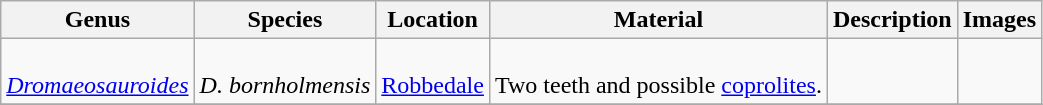<table class="wikitable" align="center">
<tr>
<th>Genus</th>
<th>Species</th>
<th>Location</th>
<th>Material</th>
<th>Description</th>
<th>Images</th>
</tr>
<tr>
<td><br><em><a href='#'>Dromaeosauroides</a></em></td>
<td><br><em>D. bornholmensis</em></td>
<td><br><a href='#'>Robbedale</a></td>
<td><br>Two teeth and possible <a href='#'>coprolites</a>.</td>
<td></td>
<td><br>
</td>
</tr>
<tr>
</tr>
</table>
